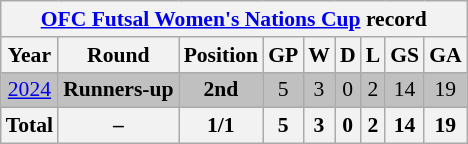<table class="wikitable" style="text-align: center;font-size:90%;">
<tr>
<th colspan=9><a href='#'>OFC Futsal Women's Nations Cup</a> record</th>
</tr>
<tr>
<th>Year</th>
<th>Round</th>
<th>Position</th>
<th>GP</th>
<th>W</th>
<th>D</th>
<th>L</th>
<th>GS</th>
<th>GA</th>
</tr>
<tr style="background:silver;">
<td> <a href='#'>2024</a></td>
<td><strong>Runners-up</strong></td>
<td><strong>2nd</strong></td>
<td>5</td>
<td>3</td>
<td>0</td>
<td>2</td>
<td>14</td>
<td>19</td>
</tr>
<tr>
<th><strong>Total</strong></th>
<th>–</th>
<th><strong>1/1</strong></th>
<th><strong>5</strong></th>
<th><strong>3</strong></th>
<th><strong>0</strong></th>
<th><strong>2</strong></th>
<th><strong>14</strong></th>
<th><strong>19</strong></th>
</tr>
</table>
